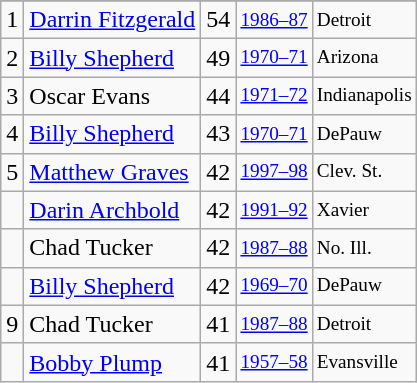<table class="wikitable">
<tr>
</tr>
<tr>
<td>1</td>
<td><a href='#'>Darrin Fitzgerald</a></td>
<td>54</td>
<td style="font-size:80%;"><a href='#'>1986–87</a></td>
<td style="font-size:80%;">Detroit</td>
</tr>
<tr>
<td>2</td>
<td><a href='#'>Billy Shepherd</a></td>
<td>49</td>
<td style="font-size:80%;"><a href='#'>1970–71</a></td>
<td style="font-size:80%;">Arizona</td>
</tr>
<tr>
<td>3</td>
<td>Oscar Evans</td>
<td>44</td>
<td style="font-size:80%;"><a href='#'>1971–72</a></td>
<td style="font-size:80%;">Indianapolis</td>
</tr>
<tr>
<td>4</td>
<td><a href='#'>Billy Shepherd</a></td>
<td>43</td>
<td style="font-size:80%;"><a href='#'>1970–71</a></td>
<td style="font-size:80%;">DePauw</td>
</tr>
<tr>
<td>5</td>
<td><a href='#'>Matthew Graves</a></td>
<td>42</td>
<td style="font-size:80%;"><a href='#'>1997–98</a></td>
<td style="font-size:80%;">Clev. St.</td>
</tr>
<tr>
<td></td>
<td><a href='#'>Darin Archbold</a></td>
<td>42</td>
<td style="font-size:80%;"><a href='#'>1991–92</a></td>
<td style="font-size:80%;">Xavier</td>
</tr>
<tr>
<td></td>
<td>Chad Tucker</td>
<td>42</td>
<td style="font-size:80%;"><a href='#'>1987–88</a></td>
<td style="font-size:80%;">No. Ill.</td>
</tr>
<tr>
<td></td>
<td><a href='#'>Billy Shepherd</a></td>
<td>42</td>
<td style="font-size:80%;"><a href='#'>1969–70</a></td>
<td style="font-size:80%;">DePauw</td>
</tr>
<tr>
<td>9</td>
<td>Chad Tucker</td>
<td>41</td>
<td style="font-size:80%;"><a href='#'>1987–88</a></td>
<td style="font-size:80%;">Detroit</td>
</tr>
<tr>
<td></td>
<td><a href='#'>Bobby Plump</a></td>
<td>41</td>
<td style="font-size:80%;"><a href='#'>1957–58</a></td>
<td style="font-size:80%;">Evansville</td>
</tr>
</table>
